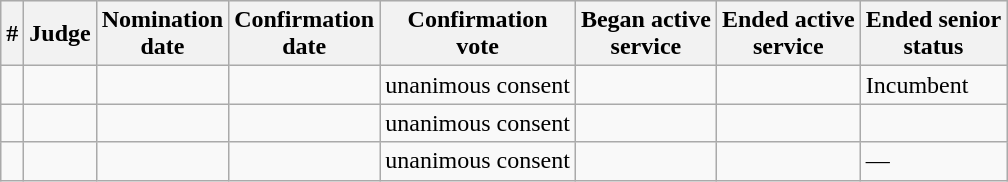<table class="sortable wikitable">
<tr bgcolor="#ececec">
<th>#</th>
<th>Judge</th>
<th>Nomination<br>date</th>
<th>Confirmation<br>date</th>
<th>Confirmation<br>vote</th>
<th>Began active<br>service</th>
<th>Ended active<br>service</th>
<th>Ended senior<br>status</th>
</tr>
<tr>
<td></td>
<td></td>
<td></td>
<td></td>
<td>unanimous consent</td>
<td></td>
<td></td>
<td>Incumbent</td>
</tr>
<tr>
<td></td>
<td></td>
<td></td>
<td></td>
<td>unanimous consent</td>
<td></td>
<td></td>
<td></td>
</tr>
<tr>
<td></td>
<td></td>
<td></td>
<td></td>
<td>unanimous consent</td>
<td></td>
<td></td>
<td>—</td>
</tr>
</table>
